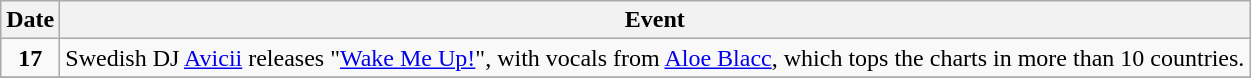<table class="wikitable">
<tr>
<th>Date</th>
<th>Event</th>
</tr>
<tr>
<td style="text-align:center;"><strong>17</strong></td>
<td>Swedish DJ <a href='#'>Avicii</a> releases "<a href='#'>Wake Me Up!</a>", with vocals from <a href='#'>Aloe Blacc</a>, which tops the charts in more than 10 countries.</td>
</tr>
<tr>
</tr>
</table>
